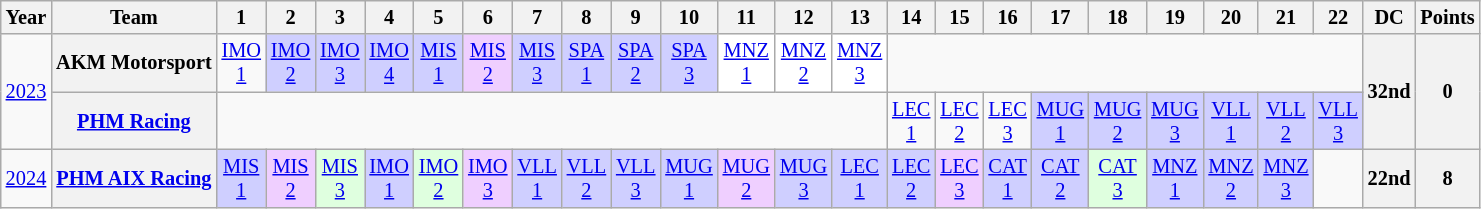<table class="wikitable" style="text-align:center; font-size:85%">
<tr>
<th>Year</th>
<th>Team</th>
<th>1</th>
<th>2</th>
<th>3</th>
<th>4</th>
<th>5</th>
<th>6</th>
<th>7</th>
<th>8</th>
<th>9</th>
<th>10</th>
<th>11</th>
<th>12</th>
<th>13</th>
<th>14</th>
<th>15</th>
<th>16</th>
<th>17</th>
<th>18</th>
<th>19</th>
<th>20</th>
<th>21</th>
<th>22</th>
<th>DC</th>
<th>Points</th>
</tr>
<tr>
<td rowspan="2"><a href='#'>2023</a></td>
<th nowrap>AKM Motorsport</th>
<td style="background:#;"><a href='#'>IMO<br>1</a><br></td>
<td style="background:#CFCFFF;"><a href='#'>IMO<br>2</a><br></td>
<td style="background:#CFCFFF;"><a href='#'>IMO<br>3</a><br></td>
<td style="background:#CFCFFF;"><a href='#'>IMO<br>4</a><br></td>
<td style="background:#CFCFFF;"><a href='#'>MIS<br>1</a><br></td>
<td style="background:#EFCFFF;"><a href='#'>MIS<br>2</a><br></td>
<td style="background:#CFCFFF;"><a href='#'>MIS<br>3</a><br></td>
<td style="background:#CFCFFF;"><a href='#'>SPA<br>1</a><br></td>
<td style="background:#CFCFFF;"><a href='#'>SPA<br>2</a><br></td>
<td style="background:#CFCFFF;"><a href='#'>SPA<br>3</a><br></td>
<td style="background:#FFFFFF;"><a href='#'>MNZ<br>1</a><br></td>
<td style="background:#FFFFFF;"><a href='#'>MNZ<br>2</a><br></td>
<td style="background:#FFFFFF;"><a href='#'>MNZ<br>3</a><br></td>
<td colspan=9></td>
<th rowspan="2">32nd</th>
<th rowspan="2">0</th>
</tr>
<tr>
<th nowrap><a href='#'>PHM Racing</a></th>
<td colspan=13></td>
<td style="background:#;"><a href='#'>LEC<br>1</a><br></td>
<td style="background:#;"><a href='#'>LEC<br>2</a><br></td>
<td style="background:#;"><a href='#'>LEC<br>3</a><br></td>
<td style="background:#CFCFFF;"><a href='#'>MUG<br>1</a><br></td>
<td style="background:#CFCFFF;"><a href='#'>MUG<br>2</a><br></td>
<td style="background:#CFCFFF;"><a href='#'>MUG<br>3</a><br></td>
<td style="background:#CFCFFF;"><a href='#'>VLL<br>1</a><br></td>
<td style="background:#CFCFFF;"><a href='#'>VLL<br>2</a><br></td>
<td style="background:#CFCFFF;"><a href='#'>VLL<br>3</a><br></td>
</tr>
<tr>
<td><a href='#'>2024</a></td>
<th nowrap><a href='#'>PHM AIX Racing</a></th>
<td style="background:#CFCFFF;"><a href='#'>MIS<br>1</a><br></td>
<td style="background:#EFCFFF;"><a href='#'>MIS<br>2</a><br></td>
<td style="background:#DFFFDF;"><a href='#'>MIS<br>3</a><br></td>
<td style="background:#CFCFFF;"><a href='#'>IMO<br>1</a><br></td>
<td style="background:#DFFFDF;"><a href='#'>IMO<br>2</a><br></td>
<td style="background:#EFCFFF;"><a href='#'>IMO<br>3</a><br></td>
<td style="background:#CFCFFF;"><a href='#'>VLL<br>1</a><br></td>
<td style="background:#CFCFFF;"><a href='#'>VLL<br>2</a><br></td>
<td style="background:#CFCFFF;"><a href='#'>VLL<br>3</a><br></td>
<td style="background:#CFCFFF;"><a href='#'>MUG<br>1</a><br></td>
<td style="background:#EFCFFF;"><a href='#'>MUG<br>2</a><br></td>
<td style="background:#CFCFFF;"><a href='#'>MUG<br>3</a><br></td>
<td style="background:#CFCFFF;"><a href='#'>LEC<br>1</a><br></td>
<td style="background:#CFCFFF;"><a href='#'>LEC<br>2</a><br></td>
<td style="background:#EFCFFF;"><a href='#'>LEC<br>3</a><br></td>
<td style="background:#CFCFFF;"><a href='#'>CAT<br>1</a><br></td>
<td style="background:#CFCFFF;"><a href='#'>CAT<br>2</a><br></td>
<td style="background:#DFFFDF;"><a href='#'>CAT<br>3</a><br></td>
<td style="background:#CFCFFF;"><a href='#'>MNZ<br>1</a><br></td>
<td style="background:#CFCFFF;"><a href='#'>MNZ<br>2</a><br></td>
<td style="background:#CFCFFF;"><a href='#'>MNZ<br>3</a><br></td>
<td></td>
<th>22nd</th>
<th>8</th>
</tr>
</table>
